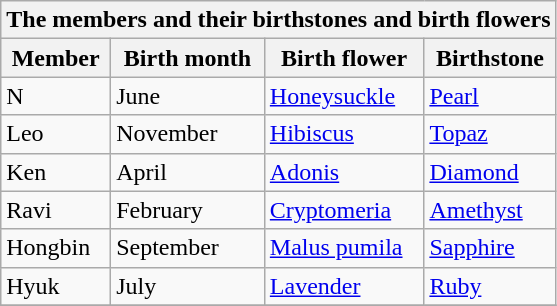<table class="wikitable collapsible collapsed">
<tr>
<th scope="col" colspan="4">The members and their birthstones and birth flowers</th>
</tr>
<tr>
<th>Member</th>
<th>Birth month</th>
<th>Birth flower</th>
<th>Birthstone</th>
</tr>
<tr>
<td>N</td>
<td>June</td>
<td><a href='#'>Honeysuckle</a></td>
<td><a href='#'>Pearl</a></td>
</tr>
<tr>
<td>Leo</td>
<td>November</td>
<td><a href='#'>Hibiscus</a></td>
<td><a href='#'>Topaz</a></td>
</tr>
<tr>
<td>Ken</td>
<td>April</td>
<td><a href='#'>Adonis</a></td>
<td><a href='#'>Diamond</a></td>
</tr>
<tr>
<td>Ravi</td>
<td>February</td>
<td><a href='#'>Cryptomeria</a></td>
<td><a href='#'>Amethyst</a></td>
</tr>
<tr>
<td>Hongbin</td>
<td>September</td>
<td><a href='#'>Malus pumila</a></td>
<td><a href='#'>Sapphire</a></td>
</tr>
<tr>
<td>Hyuk</td>
<td>July</td>
<td><a href='#'>Lavender</a></td>
<td><a href='#'>Ruby</a></td>
</tr>
<tr>
</tr>
</table>
